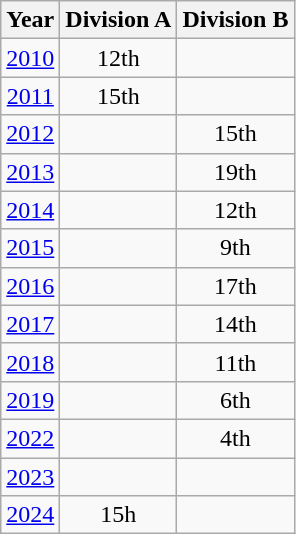<table class="wikitable" style="text-align:center">
<tr>
<th>Year</th>
<th>Division A</th>
<th>Division B</th>
</tr>
<tr>
<td><a href='#'>2010</a></td>
<td>12th</td>
<td></td>
</tr>
<tr>
<td><a href='#'>2011</a></td>
<td>15th</td>
<td></td>
</tr>
<tr>
<td><a href='#'>2012</a></td>
<td></td>
<td>15th</td>
</tr>
<tr>
<td><a href='#'>2013</a></td>
<td></td>
<td>19th</td>
</tr>
<tr>
<td><a href='#'>2014</a></td>
<td></td>
<td>12th</td>
</tr>
<tr>
<td><a href='#'>2015</a></td>
<td></td>
<td>9th</td>
</tr>
<tr>
<td><a href='#'>2016</a></td>
<td></td>
<td>17th</td>
</tr>
<tr>
<td><a href='#'>2017</a></td>
<td></td>
<td>14th</td>
</tr>
<tr>
<td><a href='#'>2018</a></td>
<td></td>
<td>11th</td>
</tr>
<tr>
<td><a href='#'>2019</a></td>
<td></td>
<td>6th</td>
</tr>
<tr>
<td><a href='#'>2022</a></td>
<td></td>
<td>4th</td>
</tr>
<tr>
<td><a href='#'>2023</a></td>
<td></td>
<td></td>
</tr>
<tr>
<td><a href='#'>2024</a></td>
<td>15h</td>
<td></td>
</tr>
</table>
